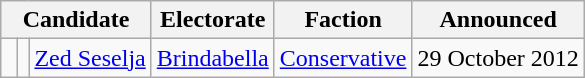<table class="wikitable" style="text-align:center">
<tr>
<th colspan=3>Candidate</th>
<th>Electorate</th>
<th>Faction</th>
<th>Announced</th>
</tr>
<tr>
<td width="3pt" > </td>
<td></td>
<td><a href='#'>Zed Seselja</a></td>
<td><a href='#'>Brindabella</a></td>
<td><a href='#'>Conservative</a></td>
<td>29 October 2012</td>
</tr>
</table>
